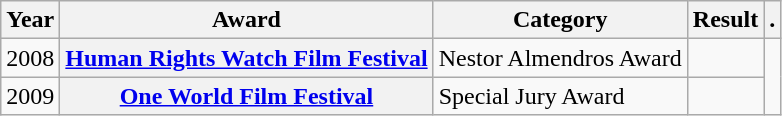<table class="wikitable plainrowheaders sortable">
<tr>
<th scope="col">Year</th>
<th scope="col">Award</th>
<th scope="col">Category</th>
<th scope="col">Result</th>
<th scope="col" class="unsortable">.</th>
</tr>
<tr>
<td>2008</td>
<th scope="row"><a href='#'>Human Rights Watch Film Festival</a></th>
<td>Nestor Almendros Award</td>
<td></td>
<td rowspan="2" style="text-align:center;"></td>
</tr>
<tr>
<td>2009</td>
<th scope="row"><a href='#'>One World Film Festival</a></th>
<td>Special Jury Award</td>
<td></td>
</tr>
</table>
